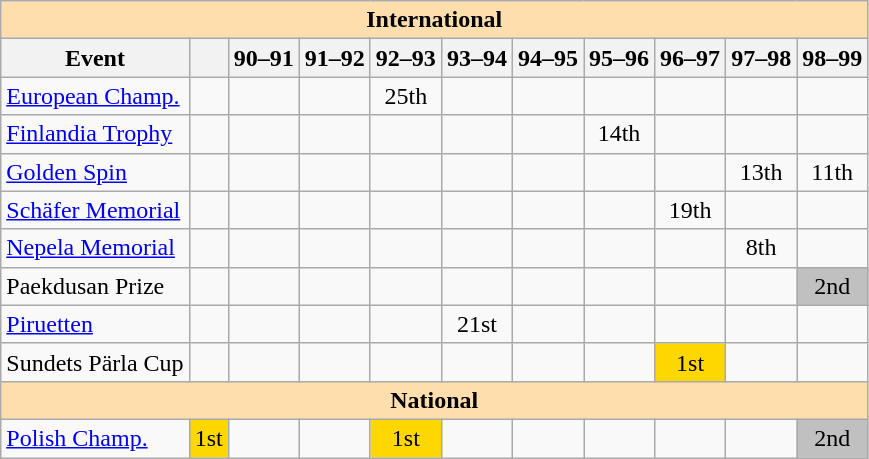<table class="wikitable" style="text-align:center">
<tr>
<th style="background-color: #ffdead; " colspan=11 align=center>International</th>
</tr>
<tr>
<th>Event</th>
<th></th>
<th>90–91</th>
<th>91–92</th>
<th>92–93</th>
<th>93–94</th>
<th>94–95</th>
<th>95–96</th>
<th>96–97</th>
<th>97–98</th>
<th>98–99</th>
</tr>
<tr>
<td align=left><a href='#'>European Champ.</a></td>
<td></td>
<td></td>
<td></td>
<td>25th</td>
<td></td>
<td></td>
<td></td>
<td></td>
<td></td>
<td></td>
</tr>
<tr>
<td align=left><a href='#'>Finlandia Trophy</a></td>
<td></td>
<td></td>
<td></td>
<td></td>
<td></td>
<td></td>
<td>14th</td>
<td></td>
<td></td>
<td></td>
</tr>
<tr>
<td align=left><a href='#'>Golden Spin</a></td>
<td></td>
<td></td>
<td></td>
<td></td>
<td></td>
<td></td>
<td></td>
<td></td>
<td>13th</td>
<td>11th</td>
</tr>
<tr>
<td align=left><a href='#'>Schäfer Memorial</a></td>
<td></td>
<td></td>
<td></td>
<td></td>
<td></td>
<td></td>
<td></td>
<td>19th</td>
<td></td>
<td></td>
</tr>
<tr>
<td align=left><a href='#'>Nepela Memorial</a></td>
<td></td>
<td></td>
<td></td>
<td></td>
<td></td>
<td></td>
<td></td>
<td></td>
<td>8th</td>
<td></td>
</tr>
<tr>
<td align=left>Paekdusan Prize</td>
<td></td>
<td></td>
<td></td>
<td></td>
<td></td>
<td></td>
<td></td>
<td></td>
<td></td>
<td bgcolor=silver>2nd</td>
</tr>
<tr>
<td align=left><a href='#'>Piruetten</a></td>
<td></td>
<td></td>
<td></td>
<td></td>
<td>21st</td>
<td></td>
<td></td>
<td></td>
<td></td>
<td></td>
</tr>
<tr>
<td align=left>Sundets Pärla Cup</td>
<td></td>
<td></td>
<td></td>
<td></td>
<td></td>
<td></td>
<td></td>
<td bgcolor=gold>1st</td>
<td></td>
<td></td>
</tr>
<tr>
<th style="background-color: #ffdead; " colspan=11 align=center>National</th>
</tr>
<tr>
<td align=left><a href='#'>Polish Champ.</a></td>
<td bgcolor=gold>1st</td>
<td></td>
<td></td>
<td bgcolor=gold>1st</td>
<td></td>
<td></td>
<td></td>
<td></td>
<td></td>
<td bgcolor=silver>2nd</td>
</tr>
</table>
